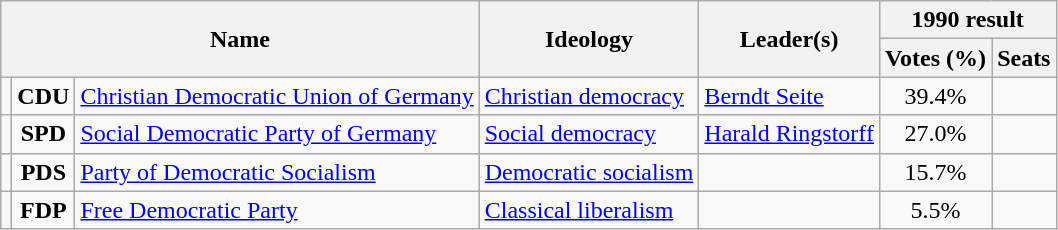<table class="wikitable">
<tr>
<th rowspan=2 colspan=3>Name</th>
<th rowspan=2>Ideology</th>
<th rowspan=2>Leader(s)</th>
<th colspan=2>1990 result</th>
</tr>
<tr>
<th>Votes (%)</th>
<th>Seats</th>
</tr>
<tr>
<td bgcolor=></td>
<td align=center><strong>CDU</strong></td>
<td><a href='#'>Christian Democratic Union of Germany</a><br></td>
<td><a href='#'>Christian democracy</a></td>
<td><a href='#'>Berndt Seite</a></td>
<td align=center>39.4%</td>
<td></td>
</tr>
<tr>
<td bgcolor=></td>
<td align=center><strong>SPD</strong></td>
<td><a href='#'>Social Democratic Party of Germany</a><br></td>
<td><a href='#'>Social democracy</a></td>
<td><a href='#'>Harald Ringstorff</a></td>
<td align=center>27.0%</td>
<td></td>
</tr>
<tr>
<td bgcolor=></td>
<td align=center><strong>PDS</strong></td>
<td><a href='#'>Party of Democratic Socialism</a><br></td>
<td><a href='#'>Democratic socialism</a></td>
<td></td>
<td align=center>15.7%</td>
<td></td>
</tr>
<tr>
<td bgcolor=></td>
<td align=center><strong>FDP</strong></td>
<td><a href='#'>Free Democratic Party</a><br></td>
<td><a href='#'>Classical liberalism</a></td>
<td></td>
<td align=center>5.5%</td>
<td></td>
</tr>
</table>
